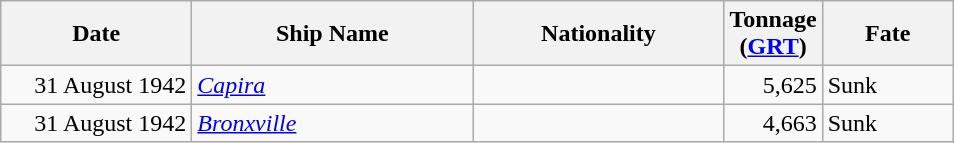<table class="wikitable sortable">
<tr>
<th width="120px">Date</th>
<th width="180px">Ship Name</th>
<th width="160px">Nationality</th>
<th width="25px">Tonnage<br>(<a href='#'>GRT</a>)</th>
<th width="80px">Fate</th>
</tr>
<tr>
<td align="right">31 August 1942</td>
<td align="left"><a href='#'><em>Capira</em></a></td>
<td align="left"></td>
<td align="right">5,625</td>
<td align="left">Sunk</td>
</tr>
<tr>
<td align="right">31 August 1942</td>
<td align="left"><a href='#'><em>Bronxville</em></a></td>
<td align="left"></td>
<td align="right">4,663</td>
<td align="left">Sunk</td>
</tr>
</table>
